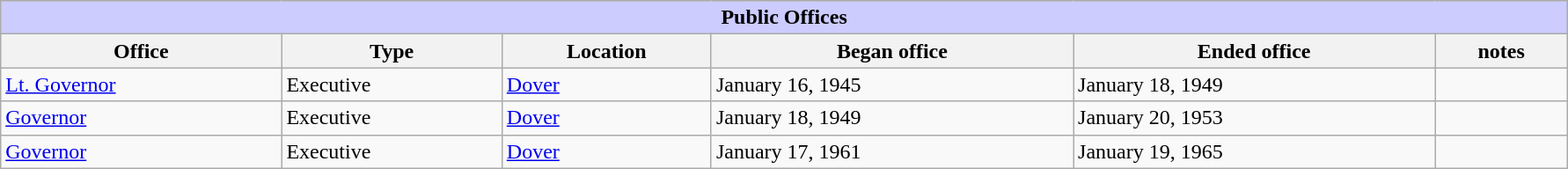<table class=wikitable style="width: 94%" style="text-align: center;" align="center">
<tr bgcolor=#cccccc>
<th colspan=7 style="background: #ccccff;">Public Offices</th>
</tr>
<tr>
<th><strong>Office</strong></th>
<th><strong>Type</strong></th>
<th><strong>Location</strong></th>
<th><strong>Began office</strong></th>
<th><strong>Ended office</strong></th>
<th><strong>notes</strong></th>
</tr>
<tr>
<td><a href='#'>Lt. Governor</a></td>
<td>Executive</td>
<td><a href='#'>Dover</a></td>
<td>January 16, 1945</td>
<td>January 18, 1949</td>
<td></td>
</tr>
<tr>
<td><a href='#'>Governor</a></td>
<td>Executive</td>
<td><a href='#'>Dover</a></td>
<td>January 18, 1949</td>
<td>January 20, 1953</td>
<td></td>
</tr>
<tr>
<td><a href='#'>Governor</a></td>
<td>Executive</td>
<td><a href='#'>Dover</a></td>
<td>January 17, 1961</td>
<td>January 19, 1965</td>
<td></td>
</tr>
</table>
